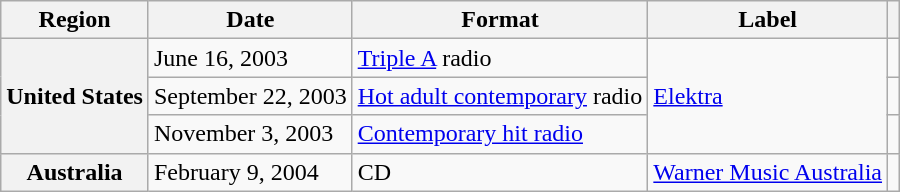<table class="wikitable plainrowheaders">
<tr>
<th scope="col">Region</th>
<th scope="col">Date</th>
<th scope="col">Format</th>
<th scope="col">Label</th>
<th scope="col"></th>
</tr>
<tr>
<th scope="row" rowspan="3">United States</th>
<td>June 16, 2003</td>
<td><a href='#'>Triple A</a> radio</td>
<td rowspan="3"><a href='#'>Elektra</a></td>
<td></td>
</tr>
<tr>
<td>September 22, 2003</td>
<td><a href='#'>Hot adult contemporary</a> radio</td>
<td></td>
</tr>
<tr>
<td>November 3, 2003</td>
<td><a href='#'>Contemporary hit radio</a></td>
<td></td>
</tr>
<tr>
<th scope="row">Australia</th>
<td>February 9, 2004</td>
<td>CD</td>
<td><a href='#'>Warner Music Australia</a></td>
<td></td>
</tr>
</table>
